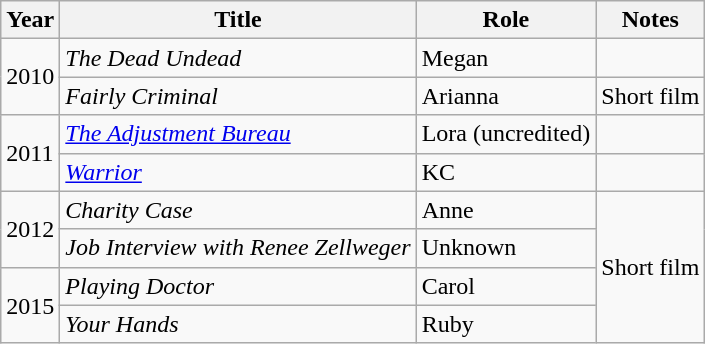<table class="wikitable sortable">
<tr>
<th>Year</th>
<th>Title</th>
<th>Role</th>
<th class="unsortable">Notes</th>
</tr>
<tr>
<td rowspan="2">2010</td>
<td><em>The Dead Undead</em></td>
<td>Megan</td>
<td></td>
</tr>
<tr>
<td><em>Fairly Criminal</em></td>
<td>Arianna</td>
<td>Short film</td>
</tr>
<tr>
<td rowspan="2">2011</td>
<td><em><a href='#'>The Adjustment Bureau</a></em></td>
<td>Lora (uncredited)</td>
<td></td>
</tr>
<tr>
<td><em><a href='#'>Warrior</a></em></td>
<td>KC</td>
<td></td>
</tr>
<tr>
<td rowspan="2">2012</td>
<td><em>Charity Case</em></td>
<td>Anne</td>
<td rowspan="4">Short film</td>
</tr>
<tr>
<td><em>Job Interview with Renee Zellweger</em></td>
<td>Unknown</td>
</tr>
<tr>
<td rowspan="2">2015</td>
<td><em>Playing Doctor</em></td>
<td>Carol</td>
</tr>
<tr>
<td><em>Your Hands</em></td>
<td>Ruby</td>
</tr>
</table>
